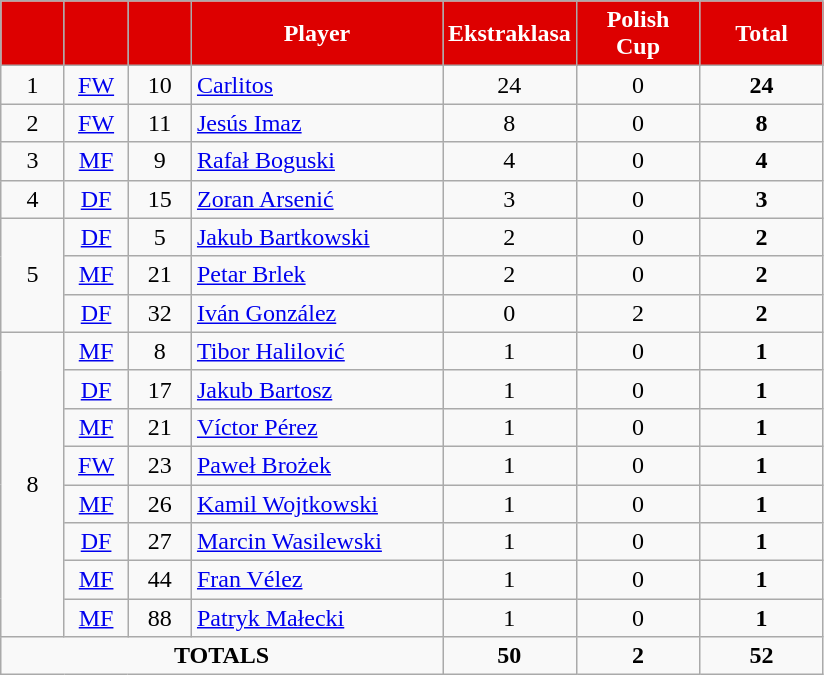<table class="wikitable" style="text-align:center;">
<tr>
<th style="background:#DD0000; color:white; width:35px;"></th>
<th style="background:#DD0000; color:white; width:35px;"></th>
<th style="background:#DD0000; color:white; width:35px;"></th>
<th style="background:#DD0000; color:white; width:160px;">Player</th>
<th style="background:#DD0000; color:white; width:75px;">Ekstraklasa</th>
<th style="background:#DD0000; color:white; width:75px;">Polish Cup</th>
<th style="background:#DD0000; color:white; width:75px;">Total</th>
</tr>
<tr>
<td>1</td>
<td><a href='#'>FW</a></td>
<td>10</td>
<td align=left> <a href='#'>Carlitos</a></td>
<td>24</td>
<td>0</td>
<td><strong>24</strong></td>
</tr>
<tr>
<td>2</td>
<td><a href='#'>FW</a></td>
<td>11</td>
<td align=left> <a href='#'>Jesús Imaz</a></td>
<td>8</td>
<td>0</td>
<td><strong>8</strong></td>
</tr>
<tr>
<td>3</td>
<td><a href='#'>MF</a></td>
<td>9</td>
<td align=left> <a href='#'>Rafał Boguski</a></td>
<td>4</td>
<td>0</td>
<td><strong>4</strong></td>
</tr>
<tr>
<td>4</td>
<td><a href='#'>DF</a></td>
<td>15</td>
<td align=left> <a href='#'>Zoran Arsenić</a></td>
<td>3</td>
<td>0</td>
<td><strong>3</strong></td>
</tr>
<tr>
<td rowspan="3">5</td>
<td><a href='#'>DF</a></td>
<td>5</td>
<td align=left> <a href='#'>Jakub Bartkowski</a></td>
<td>2</td>
<td>0</td>
<td><strong>2</strong></td>
</tr>
<tr>
<td><a href='#'>MF</a></td>
<td>21</td>
<td align=left> <a href='#'>Petar Brlek</a></td>
<td>2</td>
<td>0</td>
<td><strong>2</strong></td>
</tr>
<tr>
<td><a href='#'>DF</a></td>
<td>32</td>
<td align=left> <a href='#'>Iván González</a></td>
<td>0</td>
<td>2</td>
<td><strong>2</strong></td>
</tr>
<tr>
<td rowspan="8">8</td>
<td><a href='#'>MF</a></td>
<td>8</td>
<td align=left> <a href='#'>Tibor Halilović</a></td>
<td>1</td>
<td>0</td>
<td><strong>1</strong></td>
</tr>
<tr>
<td><a href='#'>DF</a></td>
<td>17</td>
<td align=left> <a href='#'>Jakub Bartosz</a></td>
<td>1</td>
<td>0</td>
<td><strong>1</strong></td>
</tr>
<tr>
<td><a href='#'>MF</a></td>
<td>21</td>
<td align=left> <a href='#'>Víctor Pérez</a></td>
<td>1</td>
<td>0</td>
<td><strong>1</strong></td>
</tr>
<tr>
<td><a href='#'>FW</a></td>
<td>23</td>
<td align=left> <a href='#'>Paweł Brożek</a></td>
<td>1</td>
<td>0</td>
<td><strong>1</strong></td>
</tr>
<tr>
<td><a href='#'>MF</a></td>
<td>26</td>
<td align=left> <a href='#'>Kamil Wojtkowski</a></td>
<td>1</td>
<td>0</td>
<td><strong>1</strong></td>
</tr>
<tr>
<td><a href='#'>DF</a></td>
<td>27</td>
<td align=left> <a href='#'>Marcin Wasilewski</a></td>
<td>1</td>
<td>0</td>
<td><strong>1</strong></td>
</tr>
<tr>
<td><a href='#'>MF</a></td>
<td>44</td>
<td align=left> <a href='#'>Fran Vélez</a></td>
<td>1</td>
<td>0</td>
<td><strong>1</strong></td>
</tr>
<tr>
<td><a href='#'>MF</a></td>
<td>88</td>
<td align=left> <a href='#'>Patryk Małecki</a></td>
<td>1</td>
<td>0</td>
<td><strong>1</strong></td>
</tr>
<tr>
<td colspan="4"><strong>TOTALS</strong></td>
<td><strong>50</strong></td>
<td><strong>2</strong></td>
<td><strong>52</strong></td>
</tr>
</table>
